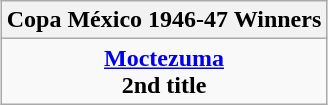<table class="wikitable" style="text-align: center; margin: 0 auto;">
<tr>
<th>Copa México 1946-47 Winners</th>
</tr>
<tr>
<td><strong><a href='#'>Moctezuma</a></strong><br><strong>2nd title</strong></td>
</tr>
</table>
